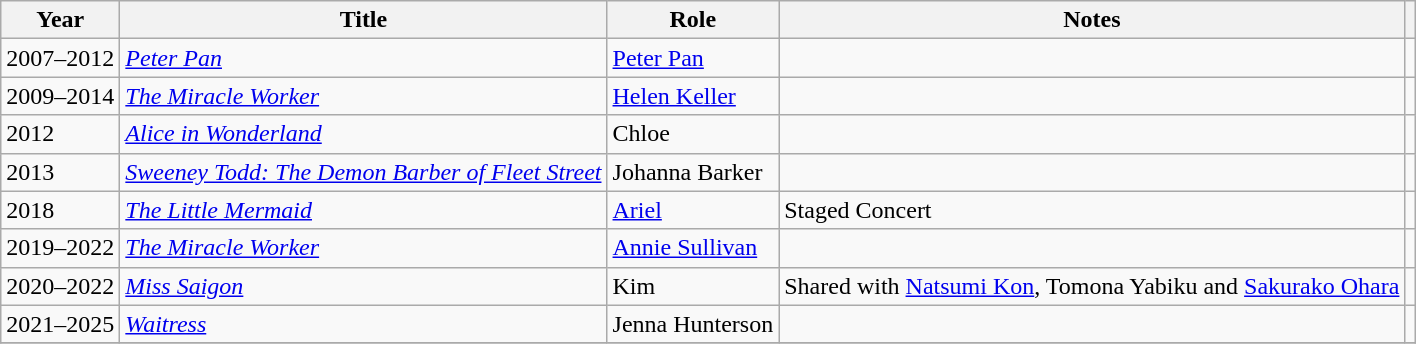<table class="wikitable">
<tr>
<th>Year</th>
<th>Title</th>
<th>Role</th>
<th>Notes</th>
<th></th>
</tr>
<tr>
<td>2007–2012</td>
<td><em><a href='#'>Peter Pan</a></em></td>
<td><a href='#'>Peter Pan</a></td>
<td></td>
<td></td>
</tr>
<tr>
<td>2009–2014</td>
<td><em><a href='#'>The Miracle Worker</a></em></td>
<td><a href='#'>Helen Keller</a></td>
<td></td>
<td></td>
</tr>
<tr>
<td>2012</td>
<td><em><a href='#'>Alice in Wonderland</a></em></td>
<td>Chloe</td>
<td></td>
<td></td>
</tr>
<tr>
<td>2013</td>
<td><em><a href='#'>Sweeney Todd: The Demon Barber of Fleet Street</a></em></td>
<td>Johanna Barker</td>
<td></td>
<td></td>
</tr>
<tr>
<td>2018</td>
<td><em><a href='#'>The Little Mermaid</a></em></td>
<td><a href='#'>Ariel</a></td>
<td>Staged Concert</td>
<td></td>
</tr>
<tr>
<td>2019–2022</td>
<td><em><a href='#'>The Miracle Worker</a></em></td>
<td><a href='#'>Annie Sullivan</a></td>
<td></td>
<td></td>
</tr>
<tr>
<td>2020–2022</td>
<td><em><a href='#'>Miss Saigon</a></em></td>
<td>Kim</td>
<td>Shared with <a href='#'>Natsumi Kon</a>, Tomona Yabiku and <a href='#'>Sakurako Ohara</a></td>
<td></td>
</tr>
<tr>
<td>2021–2025</td>
<td><em><a href='#'>Waitress</a></em></td>
<td>Jenna Hunterson</td>
<td></td>
<td></td>
</tr>
<tr>
</tr>
</table>
